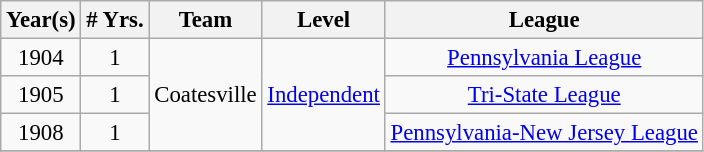<table class="wikitable" style="text-align:center; font-size: 95%;">
<tr>
<th>Year(s)</th>
<th># Yrs.</th>
<th>Team</th>
<th>Level</th>
<th>League</th>
</tr>
<tr>
<td>1904</td>
<td>1</td>
<td rowspan=3>Coatesville</td>
<td rowspan=3><a href='#'>Independent</a></td>
<td><a href='#'>Pennsylvania League</a></td>
</tr>
<tr>
<td>1905</td>
<td>1</td>
<td><a href='#'>Tri-State League</a></td>
</tr>
<tr>
<td>1908</td>
<td>1</td>
<td><a href='#'>Pennsylvania-New Jersey League</a></td>
</tr>
<tr>
</tr>
</table>
